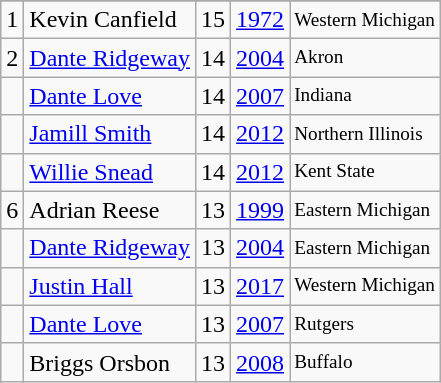<table class="wikitable">
<tr>
</tr>
<tr>
<td>1</td>
<td>Kevin Canfield</td>
<td>15</td>
<td><a href='#'>1972</a></td>
<td style="font-size:80%;">Western Michigan</td>
</tr>
<tr>
<td>2</td>
<td><a href='#'>Dante Ridgeway</a></td>
<td>14</td>
<td><a href='#'>2004</a></td>
<td style="font-size:80%;">Akron</td>
</tr>
<tr>
<td></td>
<td><a href='#'>Dante Love</a></td>
<td>14</td>
<td><a href='#'>2007</a></td>
<td style="font-size:80%;">Indiana</td>
</tr>
<tr>
<td></td>
<td><a href='#'>Jamill Smith</a></td>
<td>14</td>
<td><a href='#'>2012</a></td>
<td style="font-size:80%;">Northern Illinois</td>
</tr>
<tr>
<td></td>
<td><a href='#'>Willie Snead</a></td>
<td>14</td>
<td><a href='#'>2012</a></td>
<td style="font-size:80%;">Kent State</td>
</tr>
<tr>
<td>6</td>
<td>Adrian Reese</td>
<td>13</td>
<td><a href='#'>1999</a></td>
<td style="font-size:80%;">Eastern Michigan</td>
</tr>
<tr>
<td></td>
<td><a href='#'>Dante Ridgeway</a></td>
<td>13</td>
<td><a href='#'>2004</a></td>
<td style="font-size:80%;">Eastern Michigan</td>
</tr>
<tr>
<td></td>
<td><a href='#'>Justin Hall</a></td>
<td>13</td>
<td><a href='#'>2017</a></td>
<td style="font-size:80%;">Western Michigan</td>
</tr>
<tr>
<td></td>
<td><a href='#'>Dante Love</a></td>
<td>13</td>
<td><a href='#'>2007</a></td>
<td style="font-size:80%;">Rutgers</td>
</tr>
<tr>
<td></td>
<td>Briggs Orsbon</td>
<td>13</td>
<td><a href='#'>2008</a></td>
<td style="font-size:80%;">Buffalo</td>
</tr>
</table>
